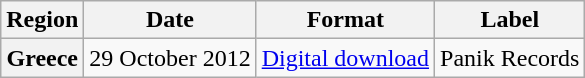<table class="wikitable sortable plainrowheaders" style="text-align:center">
<tr>
<th>Region</th>
<th>Date</th>
<th>Format</th>
<th>Label</th>
</tr>
<tr>
<th scope="row">Greece</th>
<td>29 October 2012</td>
<td><a href='#'>Digital download</a></td>
<td>Panik Records</td>
</tr>
</table>
